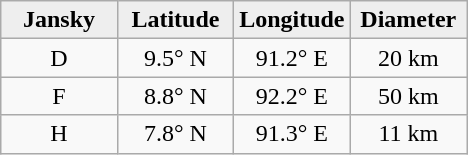<table class="wikitable">
<tr>
<th width="25%" style="background:#eeeeee;">Jansky</th>
<th width="25%" style="background:#eeeeee;">Latitude</th>
<th width="25%" style="background:#eeeeee;">Longitude</th>
<th width="25%" style="background:#eeeeee;">Diameter</th>
</tr>
<tr>
<td align="center">D</td>
<td align="center">9.5° N</td>
<td align="center">91.2° E</td>
<td align="center">20 km</td>
</tr>
<tr>
<td align="center">F</td>
<td align="center">8.8° N</td>
<td align="center">92.2° E</td>
<td align="center">50 km</td>
</tr>
<tr>
<td align="center">H</td>
<td align="center">7.8° N</td>
<td align="center">91.3° E</td>
<td align="center">11 km</td>
</tr>
</table>
